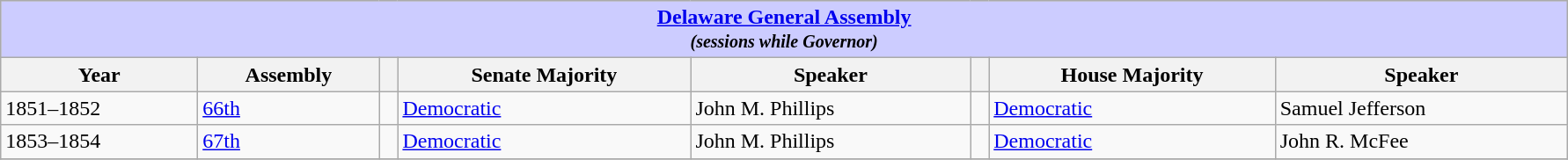<table class=wikitable style="width: 94%" style="text-align: center;" align="center">
<tr bgcolor=#cccccc>
<th colspan=12 style="background: #ccccff;"><strong><a href='#'>Delaware General Assembly</a></strong> <br> <small> <em>(sessions while Governor)</em></small></th>
</tr>
<tr>
<th><strong>Year</strong></th>
<th><strong>Assembly</strong></th>
<th></th>
<th><strong>Senate Majority</strong></th>
<th><strong>Speaker</strong></th>
<th></th>
<th><strong>House Majority</strong></th>
<th><strong>Speaker</strong></th>
</tr>
<tr>
<td>1851–1852</td>
<td><a href='#'>66th</a></td>
<td></td>
<td><a href='#'>Democratic</a></td>
<td>John M. Phillips</td>
<td></td>
<td><a href='#'>Democratic</a></td>
<td>Samuel Jefferson</td>
</tr>
<tr>
<td>1853–1854</td>
<td><a href='#'>67th</a></td>
<td></td>
<td><a href='#'>Democratic</a></td>
<td>John M. Phillips</td>
<td></td>
<td><a href='#'>Democratic</a></td>
<td>John R. McFee</td>
</tr>
<tr>
</tr>
</table>
